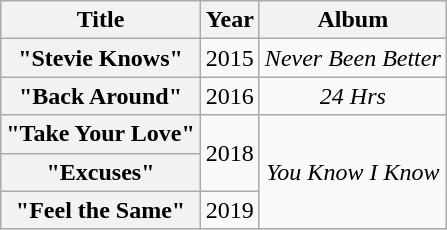<table class="wikitable plainrowheaders" style="text-align:center;">
<tr>
<th scope="col">Title</th>
<th scope="col">Year</th>
<th scope="col">Album</th>
</tr>
<tr>
<th scope="row">"Stevie Knows"</th>
<td>2015</td>
<td><em>Never Been Better</em></td>
</tr>
<tr>
<th scope="row">"Back Around"</th>
<td>2016</td>
<td><em>24 Hrs</em></td>
</tr>
<tr>
<th scope="row">"Take Your Love"</th>
<td rowspan="2">2018</td>
<td rowspan="3"><em>You Know I Know</em></td>
</tr>
<tr>
<th scope="row">"Excuses"</th>
</tr>
<tr>
<th scope="row">"Feel the Same"</th>
<td>2019</td>
</tr>
</table>
